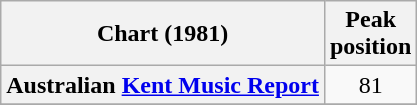<table class="wikitable sortable plainrowheaders">
<tr>
<th>Chart (1981)</th>
<th>Peak<br>position</th>
</tr>
<tr>
<th scope="row">Australian <a href='#'>Kent Music Report</a></th>
<td style="text-align:center;">81</td>
</tr>
<tr>
</tr>
</table>
